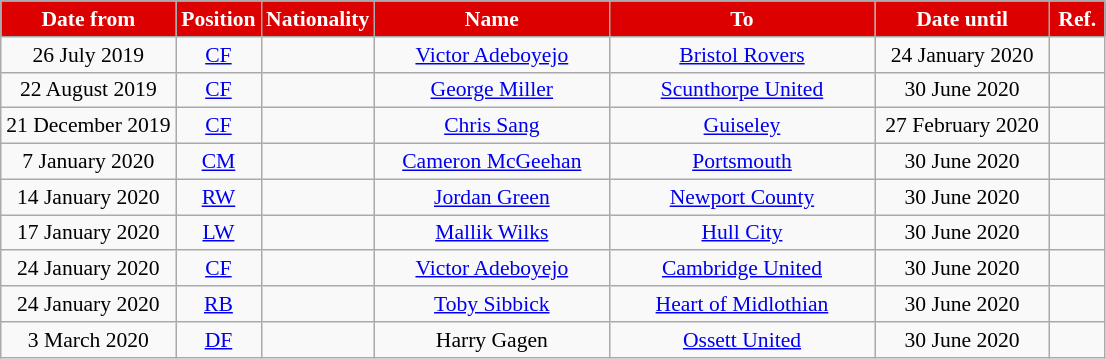<table class="wikitable"  style="text-align:center; font-size:90%; ">
<tr>
<th style="background:#dd0000; color:white; width:110px;">Date from</th>
<th style="background:#dd0000; color:white; width:50px;">Position</th>
<th style="background:#dd0000; color:white; width:50px;">Nationality</th>
<th style="background:#dd0000; color:white; width:150px;">Name</th>
<th style="background:#dd0000; color:white; width:170px;">To</th>
<th style="background:#dd0000; color:white; width:110px;">Date until</th>
<th style="background:#dd0000; color:white; width:30px;">Ref.</th>
</tr>
<tr>
<td>26 July 2019</td>
<td><a href='#'>CF</a></td>
<td></td>
<td><a href='#'>Victor Adeboyejo</a></td>
<td> <a href='#'>Bristol Rovers</a></td>
<td>24 January 2020</td>
<td></td>
</tr>
<tr>
<td>22 August 2019</td>
<td><a href='#'>CF</a></td>
<td></td>
<td><a href='#'>George Miller</a></td>
<td> <a href='#'>Scunthorpe United</a></td>
<td>30 June 2020</td>
<td></td>
</tr>
<tr>
<td>21 December 2019</td>
<td><a href='#'>CF</a></td>
<td></td>
<td><a href='#'>Chris Sang</a></td>
<td> <a href='#'>Guiseley</a></td>
<td>27 February 2020</td>
<td></td>
</tr>
<tr>
<td>7 January 2020</td>
<td><a href='#'>CM</a></td>
<td></td>
<td><a href='#'>Cameron McGeehan</a></td>
<td> <a href='#'>Portsmouth</a></td>
<td>30 June 2020</td>
<td></td>
</tr>
<tr>
<td>14 January 2020</td>
<td><a href='#'>RW</a></td>
<td></td>
<td><a href='#'>Jordan Green</a></td>
<td> <a href='#'>Newport County</a></td>
<td>30 June 2020</td>
<td></td>
</tr>
<tr>
<td>17 January 2020</td>
<td><a href='#'>LW</a></td>
<td></td>
<td><a href='#'>Mallik Wilks</a></td>
<td> <a href='#'>Hull City</a></td>
<td>30 June 2020</td>
<td></td>
</tr>
<tr>
<td>24 January 2020</td>
<td><a href='#'>CF</a></td>
<td></td>
<td><a href='#'>Victor Adeboyejo</a></td>
<td> <a href='#'>Cambridge United</a></td>
<td>30 June 2020</td>
<td></td>
</tr>
<tr>
<td>24 January 2020</td>
<td><a href='#'>RB</a></td>
<td></td>
<td><a href='#'>Toby Sibbick</a></td>
<td> <a href='#'>Heart of Midlothian</a></td>
<td>30 June 2020</td>
<td></td>
</tr>
<tr>
<td>3 March 2020</td>
<td><a href='#'>DF</a></td>
<td></td>
<td>Harry Gagen</td>
<td> <a href='#'>Ossett United</a></td>
<td>30 June 2020</td>
<td></td>
</tr>
</table>
